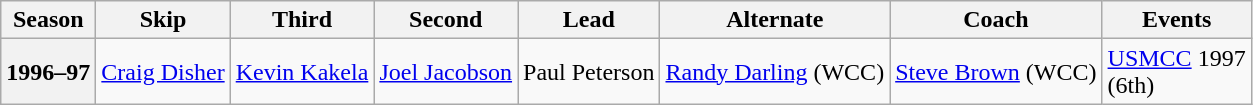<table class="wikitable">
<tr>
<th scope="col">Season</th>
<th scope="col">Skip</th>
<th scope="col">Third</th>
<th scope="col">Second</th>
<th scope="col">Lead</th>
<th scope="col">Alternate</th>
<th scope="col">Coach</th>
<th scope="col">Events</th>
</tr>
<tr>
<th scope="row">1996–97</th>
<td><a href='#'>Craig Disher</a></td>
<td><a href='#'>Kevin Kakela</a></td>
<td><a href='#'>Joel Jacobson</a></td>
<td>Paul Peterson</td>
<td><a href='#'>Randy Darling</a> (WCC)</td>
<td><a href='#'>Steve Brown</a> (WCC)</td>
<td><a href='#'>USMCC</a> 1997 <br> (6th)</td>
</tr>
</table>
